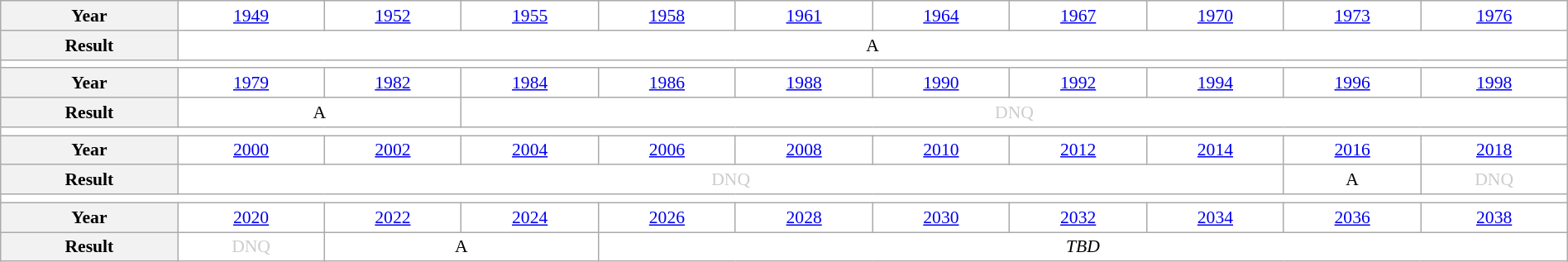<table class="wikitable" style="text-align:center; font-size:90%; background:white;" width="100%">
<tr>
<th>Year</th>
<td><a href='#'>1949</a></td>
<td><a href='#'>1952</a></td>
<td><a href='#'>1955</a></td>
<td><a href='#'>1958</a></td>
<td><a href='#'>1961</a></td>
<td><a href='#'>1964</a></td>
<td><a href='#'>1967</a></td>
<td><a href='#'>1970</a></td>
<td><a href='#'>1973</a></td>
<td><a href='#'>1976</a></td>
</tr>
<tr>
<th>Result</th>
<td colspan="10">A</td>
</tr>
<tr>
<td colspan="11"></td>
</tr>
<tr>
<th>Year</th>
<td><a href='#'>1979</a></td>
<td><a href='#'>1982</a></td>
<td><a href='#'>1984</a></td>
<td><a href='#'>1986</a></td>
<td><a href='#'>1988</a></td>
<td><a href='#'>1990</a></td>
<td><a href='#'>1992</a></td>
<td><a href='#'>1994</a></td>
<td><a href='#'>1996</a></td>
<td><a href='#'>1998</a></td>
</tr>
<tr>
<th>Result</th>
<td colspan="2">A</td>
<td colspan="8" style="color:#ccc">DNQ</td>
</tr>
<tr>
<td colspan="11"></td>
</tr>
<tr>
<th>Year</th>
<td><a href='#'>2000</a></td>
<td><a href='#'>2002</a></td>
<td><a href='#'>2004</a></td>
<td><a href='#'>2006</a></td>
<td><a href='#'>2008</a></td>
<td><a href='#'>2010</a></td>
<td><a href='#'>2012</a></td>
<td><a href='#'>2014</a></td>
<td><a href='#'>2016</a></td>
<td><a href='#'>2018</a></td>
</tr>
<tr>
<th>Result</th>
<td colspan="8" style="color:#ccc">DNQ</td>
<td>A</td>
<td style="color:#ccc">DNQ</td>
</tr>
<tr>
<td colspan="11"></td>
</tr>
<tr>
<th>Year</th>
<td><a href='#'>2020</a></td>
<td><a href='#'>2022</a></td>
<td><a href='#'>2024</a></td>
<td><a href='#'>2026</a></td>
<td><a href='#'>2028</a></td>
<td><a href='#'>2030</a></td>
<td><a href='#'>2032</a></td>
<td><a href='#'>2034</a></td>
<td><a href='#'>2036</a></td>
<td><a href='#'>2038</a></td>
</tr>
<tr>
<th>Result</th>
<td style="color:#ccc">DNQ</td>
<td colspan="2">A</td>
<td colspan="7"><em>TBD</em></td>
</tr>
</table>
